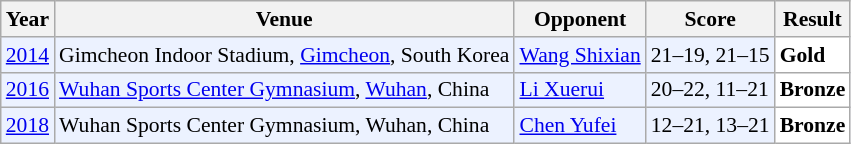<table class="sortable wikitable" style="font-size: 90%;">
<tr>
<th>Year</th>
<th>Venue</th>
<th>Opponent</th>
<th>Score</th>
<th>Result</th>
</tr>
<tr style="background:#ECF2FF">
<td align="center"><a href='#'>2014</a></td>
<td align="left">Gimcheon Indoor Stadium, <a href='#'>Gimcheon</a>, South Korea</td>
<td align="left"> <a href='#'>Wang Shixian</a></td>
<td align="left">21–19, 21–15</td>
<td style="text-align:left; background:white"> <strong>Gold</strong></td>
</tr>
<tr style="background:#ECF2FF">
<td align="center"><a href='#'>2016</a></td>
<td align="left"><a href='#'>Wuhan Sports Center Gymnasium</a>, <a href='#'>Wuhan</a>, China</td>
<td align="left"> <a href='#'>Li Xuerui</a></td>
<td align="left">20–22, 11–21</td>
<td style="text-align:left; background:white"> <strong>Bronze</strong></td>
</tr>
<tr style="background:#ECF2FF">
<td align="center"><a href='#'>2018</a></td>
<td align="left">Wuhan Sports Center Gymnasium, Wuhan, China</td>
<td align="left"> <a href='#'>Chen Yufei</a></td>
<td align="left">12–21, 13–21</td>
<td style="text-align:left; background:white"> <strong>Bronze</strong></td>
</tr>
</table>
